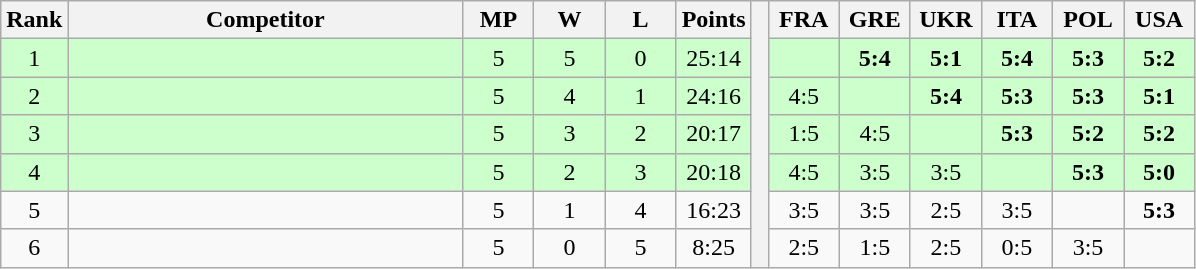<table class="wikitable" style="text-align:center">
<tr>
<th>Rank</th>
<th style="width:16em">Competitor</th>
<th style="width:2.5em">MP</th>
<th style="width:2.5em">W</th>
<th style="width:2.5em">L</th>
<th>Points</th>
<th rowspan="7"> </th>
<th style="width:2.5em">FRA</th>
<th style="width:2.5em">GRE</th>
<th style="width:2.5em">UKR</th>
<th style="width:2.5em">ITA</th>
<th style="width:2.5em">POL</th>
<th style="width:2.5em">USA</th>
</tr>
<tr style="background:#cfc;">
<td>1</td>
<td style="text-align:left"></td>
<td>5</td>
<td>5</td>
<td>0</td>
<td>25:14</td>
<td></td>
<td><strong>5:4</strong></td>
<td><strong>5:1</strong></td>
<td><strong>5:4</strong></td>
<td><strong>5:3</strong></td>
<td><strong>5:2</strong></td>
</tr>
<tr style="background:#cfc;">
<td>2</td>
<td style="text-align:left"></td>
<td>5</td>
<td>4</td>
<td>1</td>
<td>24:16</td>
<td>4:5</td>
<td></td>
<td><strong>5:4</strong></td>
<td><strong>5:3</strong></td>
<td><strong>5:3</strong></td>
<td><strong>5:1</strong></td>
</tr>
<tr style="background:#cfc;">
<td>3</td>
<td style="text-align:left"></td>
<td>5</td>
<td>3</td>
<td>2</td>
<td>20:17</td>
<td>1:5</td>
<td>4:5</td>
<td></td>
<td><strong>5:3</strong></td>
<td><strong>5:2</strong></td>
<td><strong>5:2</strong></td>
</tr>
<tr style="background:#cfc;">
<td>4</td>
<td style="text-align:left"></td>
<td>5</td>
<td>2</td>
<td>3</td>
<td>20:18</td>
<td>4:5</td>
<td>3:5</td>
<td>3:5</td>
<td></td>
<td><strong>5:3</strong></td>
<td><strong>5:0</strong></td>
</tr>
<tr>
<td>5</td>
<td style="text-align:left"></td>
<td>5</td>
<td>1</td>
<td>4</td>
<td>16:23</td>
<td>3:5</td>
<td>3:5</td>
<td>2:5</td>
<td>3:5</td>
<td></td>
<td><strong>5:3</strong></td>
</tr>
<tr>
<td>6</td>
<td style="text-align:left"></td>
<td>5</td>
<td>0</td>
<td>5</td>
<td>8:25</td>
<td>2:5</td>
<td>1:5</td>
<td>2:5</td>
<td>0:5</td>
<td>3:5</td>
<td></td>
</tr>
</table>
